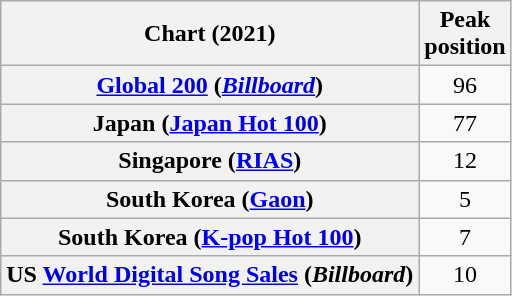<table class="wikitable sortable plainrowheaders" style="text-align:center">
<tr>
<th scope="col">Chart (2021)</th>
<th scope="col">Peak<br>position</th>
</tr>
<tr>
<th scope="row"><a href='#'>Global 200</a> (<em><a href='#'>Billboard</a></em>)</th>
<td>96</td>
</tr>
<tr>
<th scope="row">Japan (<a href='#'>Japan Hot 100</a>)</th>
<td>77</td>
</tr>
<tr>
<th scope="row">Singapore (<a href='#'>RIAS</a>)</th>
<td>12</td>
</tr>
<tr>
<th scope="row">South Korea (<a href='#'>Gaon</a>)</th>
<td>5</td>
</tr>
<tr>
<th scope="row">South Korea (<a href='#'>K-pop Hot 100</a>)</th>
<td>7</td>
</tr>
<tr>
<th scope="row">US <a href='#'>World Digital Song Sales</a> (<em>Billboard</em>)</th>
<td>10</td>
</tr>
</table>
